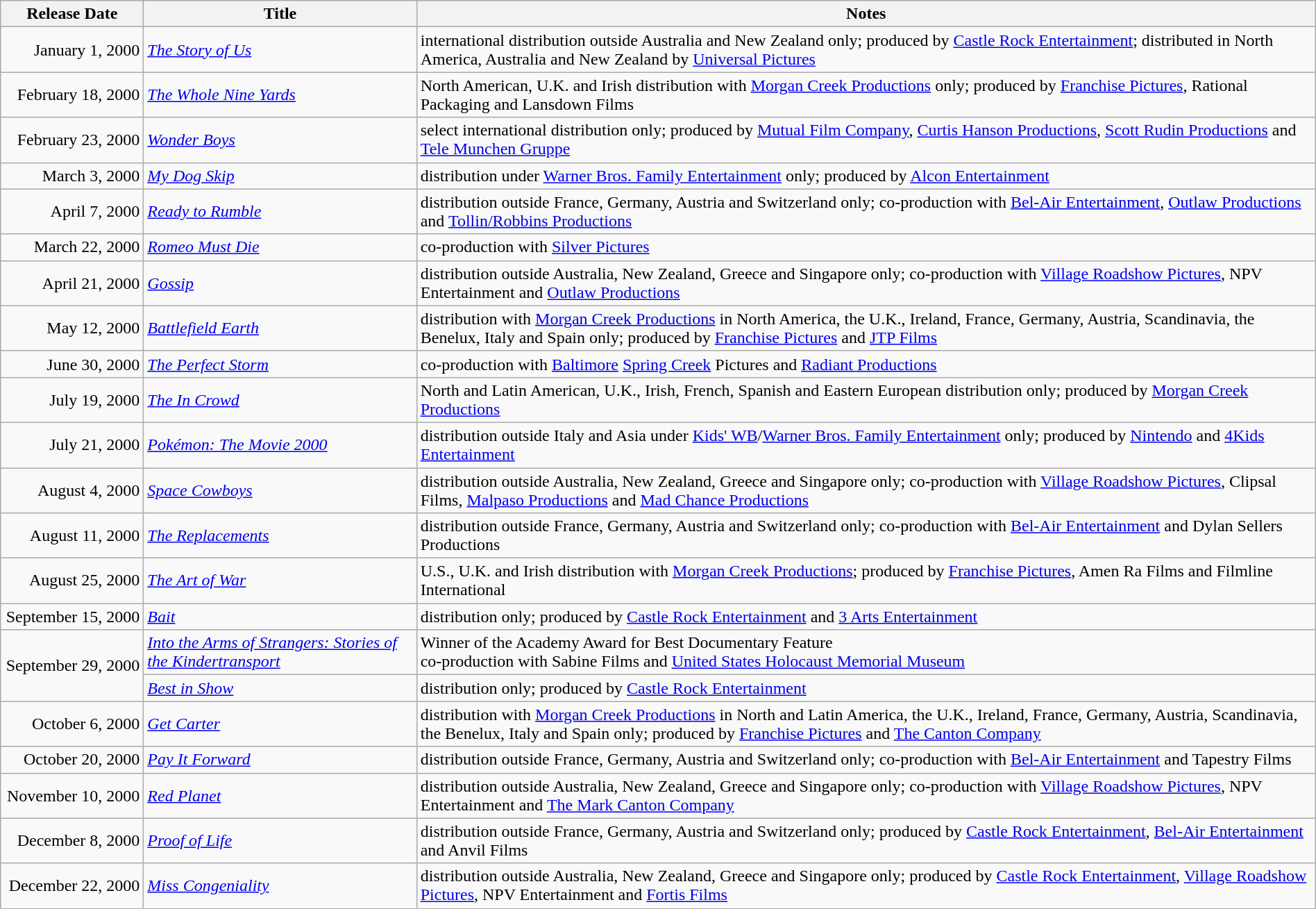<table class="wikitable sortable" style="width:100%;">
<tr>
<th scope="col" style=width:130px;">Release Date</th>
<th>Title</th>
<th>Notes</th>
</tr>
<tr>
<td style="text-align:right;">January 1, 2000</td>
<td><em><a href='#'>The Story of Us</a></em></td>
<td>international distribution outside Australia and New Zealand only; produced by <a href='#'>Castle Rock Entertainment</a>; distributed in North America, Australia and New Zealand by <a href='#'>Universal Pictures</a></td>
</tr>
<tr>
<td style="text-align:right;">February 18, 2000</td>
<td><em><a href='#'>The Whole Nine Yards</a></em></td>
<td>North American, U.K. and Irish distribution with <a href='#'>Morgan Creek Productions</a> only; produced by <a href='#'>Franchise Pictures</a>, Rational Packaging and Lansdown Films</td>
</tr>
<tr>
<td style="text-align:right;">February 23, 2000</td>
<td><em><a href='#'>Wonder Boys</a></em></td>
<td>select international distribution only; produced by <a href='#'>Mutual Film Company</a>, <a href='#'>Curtis Hanson Productions</a>, <a href='#'>Scott Rudin Productions</a> and <a href='#'>Tele Munchen Gruppe</a></td>
</tr>
<tr>
<td style="text-align:right;">March 3, 2000</td>
<td><em><a href='#'>My Dog Skip</a></em></td>
<td>distribution under <a href='#'>Warner Bros. Family Entertainment</a> only; produced by <a href='#'>Alcon Entertainment</a></td>
</tr>
<tr>
<td style="text-align:right;">April 7, 2000</td>
<td><em><a href='#'>Ready to Rumble</a></em></td>
<td>distribution outside France, Germany, Austria and Switzerland only; co-production with <a href='#'>Bel-Air Entertainment</a>, <a href='#'>Outlaw Productions</a> and <a href='#'>Tollin/Robbins Productions</a></td>
</tr>
<tr>
<td style="text-align:right;">March 22, 2000</td>
<td><em><a href='#'>Romeo Must Die</a></em></td>
<td>co-production with <a href='#'>Silver Pictures</a></td>
</tr>
<tr>
<td style="text-align:right;">April 21, 2000</td>
<td><em><a href='#'>Gossip</a></em></td>
<td>distribution outside Australia, New Zealand, Greece and Singapore only; co-production with <a href='#'>Village Roadshow Pictures</a>, NPV Entertainment and <a href='#'>Outlaw Productions</a></td>
</tr>
<tr>
<td style="text-align:right;">May 12, 2000</td>
<td><em><a href='#'>Battlefield Earth</a></em></td>
<td>distribution with <a href='#'>Morgan Creek Productions</a> in North America, the U.K., Ireland, France, Germany, Austria, Scandinavia, the Benelux, Italy and Spain only; produced by <a href='#'>Franchise Pictures</a> and <a href='#'>JTP Films</a></td>
</tr>
<tr>
<td style="text-align:right;">June 30, 2000</td>
<td><em><a href='#'>The Perfect Storm</a></em></td>
<td>co-production with <a href='#'>Baltimore</a> <a href='#'>Spring Creek</a> Pictures and <a href='#'>Radiant Productions</a></td>
</tr>
<tr>
<td style="text-align:right;">July 19, 2000</td>
<td><em><a href='#'>The In Crowd</a></em></td>
<td>North and Latin American, U.K., Irish, French, Spanish and Eastern European distribution only; produced by <a href='#'>Morgan Creek Productions</a></td>
</tr>
<tr>
<td style="text-align:right;">July 21, 2000</td>
<td><em><a href='#'>Pokémon: The Movie 2000</a></em> </td>
<td>distribution outside Italy and Asia under <a href='#'>Kids' WB</a>/<a href='#'>Warner Bros. Family Entertainment</a> only; produced by <a href='#'>Nintendo</a> and <a href='#'>4Kids Entertainment</a></td>
</tr>
<tr>
<td style="text-align:right;">August 4, 2000</td>
<td><em><a href='#'>Space Cowboys</a></em></td>
<td>distribution outside Australia, New Zealand, Greece and Singapore only; co-production with <a href='#'>Village Roadshow Pictures</a>, Clipsal Films, <a href='#'>Malpaso Productions</a> and <a href='#'>Mad Chance Productions</a></td>
</tr>
<tr>
<td style="text-align:right;">August 11, 2000</td>
<td><em><a href='#'>The Replacements</a></em></td>
<td>distribution outside France, Germany, Austria and Switzerland only; co-production with <a href='#'>Bel-Air Entertainment</a> and Dylan Sellers Productions</td>
</tr>
<tr>
<td style="text-align:right;">August 25, 2000</td>
<td><em><a href='#'>The Art of War</a></em></td>
<td>U.S., U.K. and Irish distribution with <a href='#'>Morgan Creek Productions</a>; produced by <a href='#'>Franchise Pictures</a>, Amen Ra Films and Filmline International</td>
</tr>
<tr>
<td style="text-align:right;">September 15, 2000</td>
<td><em><a href='#'>Bait</a></em></td>
<td>distribution only; produced by <a href='#'>Castle Rock Entertainment</a> and <a href='#'>3 Arts Entertainment</a></td>
</tr>
<tr>
<td rowspan="2" style="text-align:right;">September 29, 2000</td>
<td><em><a href='#'>Into the Arms of Strangers: Stories of the Kindertransport</a></em></td>
<td>Winner of the Academy Award for Best Documentary Feature<br>co-production with Sabine Films and <a href='#'>United States Holocaust Memorial Museum</a></td>
</tr>
<tr>
<td><em><a href='#'>Best in Show</a></em></td>
<td>distribution only; produced by <a href='#'>Castle Rock Entertainment</a></td>
</tr>
<tr>
<td style="text-align:right;">October 6, 2000</td>
<td><em><a href='#'>Get Carter</a></em></td>
<td>distribution with <a href='#'>Morgan Creek Productions</a> in North and Latin America, the U.K., Ireland, France, Germany, Austria, Scandinavia, the Benelux, Italy and Spain only; produced by <a href='#'>Franchise Pictures</a> and <a href='#'>The Canton Company</a></td>
</tr>
<tr>
<td style="text-align:right;">October 20, 2000</td>
<td><em><a href='#'>Pay It Forward</a></em></td>
<td>distribution outside France, Germany, Austria and Switzerland only; co-production with <a href='#'>Bel-Air Entertainment</a> and Tapestry Films</td>
</tr>
<tr>
<td style="text-align:right;">November 10, 2000</td>
<td><em><a href='#'>Red Planet</a></em></td>
<td>distribution outside Australia, New Zealand, Greece and Singapore only; co-production with <a href='#'>Village Roadshow Pictures</a>, NPV Entertainment and <a href='#'>The Mark Canton Company</a></td>
</tr>
<tr>
<td style="text-align:right;">December 8, 2000</td>
<td><em><a href='#'>Proof of Life</a></em></td>
<td>distribution outside France, Germany, Austria and Switzerland only; produced by <a href='#'>Castle Rock Entertainment</a>, <a href='#'>Bel-Air Entertainment</a> and Anvil Films</td>
</tr>
<tr>
<td style="text-align:right;">December 22, 2000</td>
<td><em><a href='#'>Miss Congeniality</a></em></td>
<td>distribution outside Australia, New Zealand, Greece and Singapore only; produced by <a href='#'>Castle Rock Entertainment</a>, <a href='#'>Village Roadshow Pictures</a>, NPV Entertainment and <a href='#'>Fortis Films</a></td>
</tr>
<tr>
</tr>
</table>
